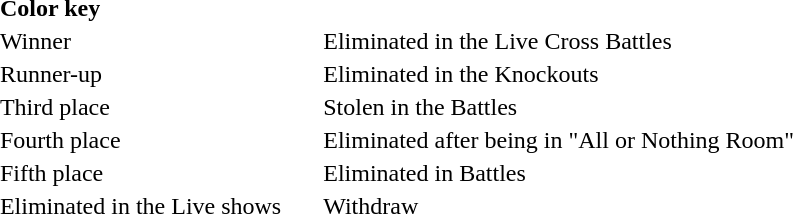<table class="toccolours collapsible collapsed" style="margin:1em auto; font-size: 100%; white-space: nowrap">
<tr>
<td><strong>Color key</strong></td>
</tr>
<tr>
<td> Winner</td>
<td width="20px"></td>
<td> Eliminated in the Live Cross Battles </td>
</tr>
<tr>
<td> Runner-up</td>
<td></td>
<td> Eliminated in the Knockouts </td>
</tr>
<tr>
<td> Third place</td>
<td></td>
<td> Stolen in the Battles </td>
</tr>
<tr>
<td> Fourth place</td>
<td></td>
<td> Eliminated after being in "All or Nothing Room" </td>
</tr>
<tr>
<td> Fifth place </td>
<td></td>
<td> Eliminated in Battles</td>
</tr>
<tr>
<td> Eliminated in the Live shows</td>
<td></td>
<td> Withdraw </td>
</tr>
</table>
